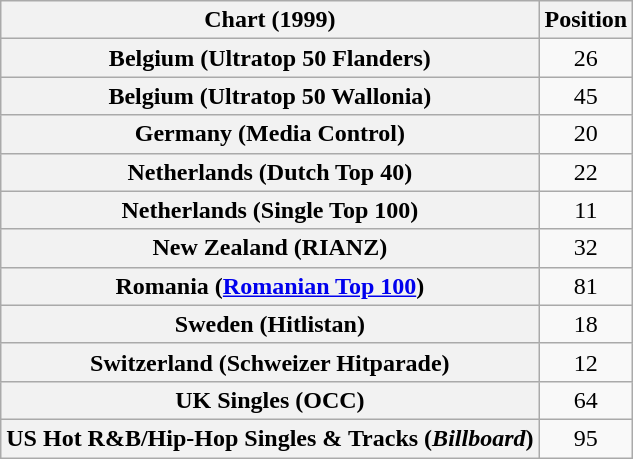<table class="wikitable plainrowheaders sortable" style="text-align:center">
<tr>
<th>Chart (1999)</th>
<th>Position</th>
</tr>
<tr>
<th scope="row">Belgium (Ultratop 50 Flanders)</th>
<td>26</td>
</tr>
<tr>
<th scope="row">Belgium (Ultratop 50 Wallonia)</th>
<td>45</td>
</tr>
<tr>
<th scope="row">Germany (Media Control)</th>
<td>20</td>
</tr>
<tr>
<th scope="row">Netherlands (Dutch Top 40)</th>
<td>22</td>
</tr>
<tr>
<th scope="row">Netherlands (Single Top 100)</th>
<td>11</td>
</tr>
<tr>
<th scope="row">New Zealand (RIANZ)</th>
<td>32</td>
</tr>
<tr>
<th scope="row">Romania (<a href='#'>Romanian Top 100</a>)</th>
<td>81</td>
</tr>
<tr>
<th scope="row">Sweden (Hitlistan)</th>
<td>18</td>
</tr>
<tr>
<th scope="row">Switzerland (Schweizer Hitparade)</th>
<td>12</td>
</tr>
<tr>
<th scope="row">UK Singles (OCC)</th>
<td>64</td>
</tr>
<tr>
<th scope="row">US Hot R&B/Hip-Hop Singles & Tracks (<em>Billboard</em>)</th>
<td>95</td>
</tr>
</table>
